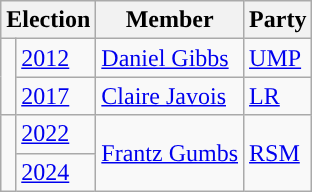<table class="wikitable">
<tr>
<th colspan="2">Election</th>
<th>Member</th>
<th>Party</th>
</tr>
<tr>
<td rowspan="2" style="background-color: "></td>
<td><a href='#'>2012</a></td>
<td><a href='#'>Daniel Gibbs</a></td>
<td><a href='#'>UMP</a></td>
</tr>
<tr>
<td><a href='#'>2017</a></td>
<td><a href='#'>Claire Javois</a></td>
<td><a href='#'>LR</a></td>
</tr>
<tr>
<td rowspan="2" style="background-color: "></td>
<td><a href='#'>2022</a></td>
<td rowspan="2"><a href='#'>Frantz Gumbs</a></td>
<td rowspan="2"><a href='#'>RSM</a></td>
</tr>
<tr>
<td><a href='#'>2024</a></td>
</tr>
</table>
